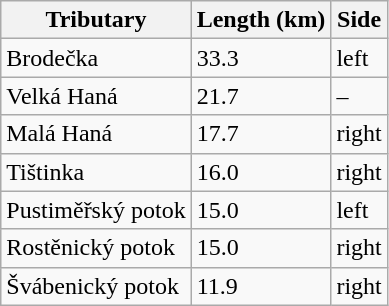<table class="wikitable">
<tr>
<th>Tributary</th>
<th>Length (km)</th>
<th>Side</th>
</tr>
<tr>
<td>Brodečka</td>
<td>33.3</td>
<td>left</td>
</tr>
<tr>
<td>Velká Haná</td>
<td>21.7</td>
<td>–</td>
</tr>
<tr>
<td>Malá Haná</td>
<td>17.7</td>
<td>right</td>
</tr>
<tr>
<td>Tištinka</td>
<td>16.0</td>
<td>right</td>
</tr>
<tr>
<td>Pustiměřský potok</td>
<td>15.0</td>
<td>left</td>
</tr>
<tr>
<td>Rostěnický potok</td>
<td>15.0</td>
<td>right</td>
</tr>
<tr>
<td>Švábenický potok</td>
<td>11.9</td>
<td>right</td>
</tr>
</table>
